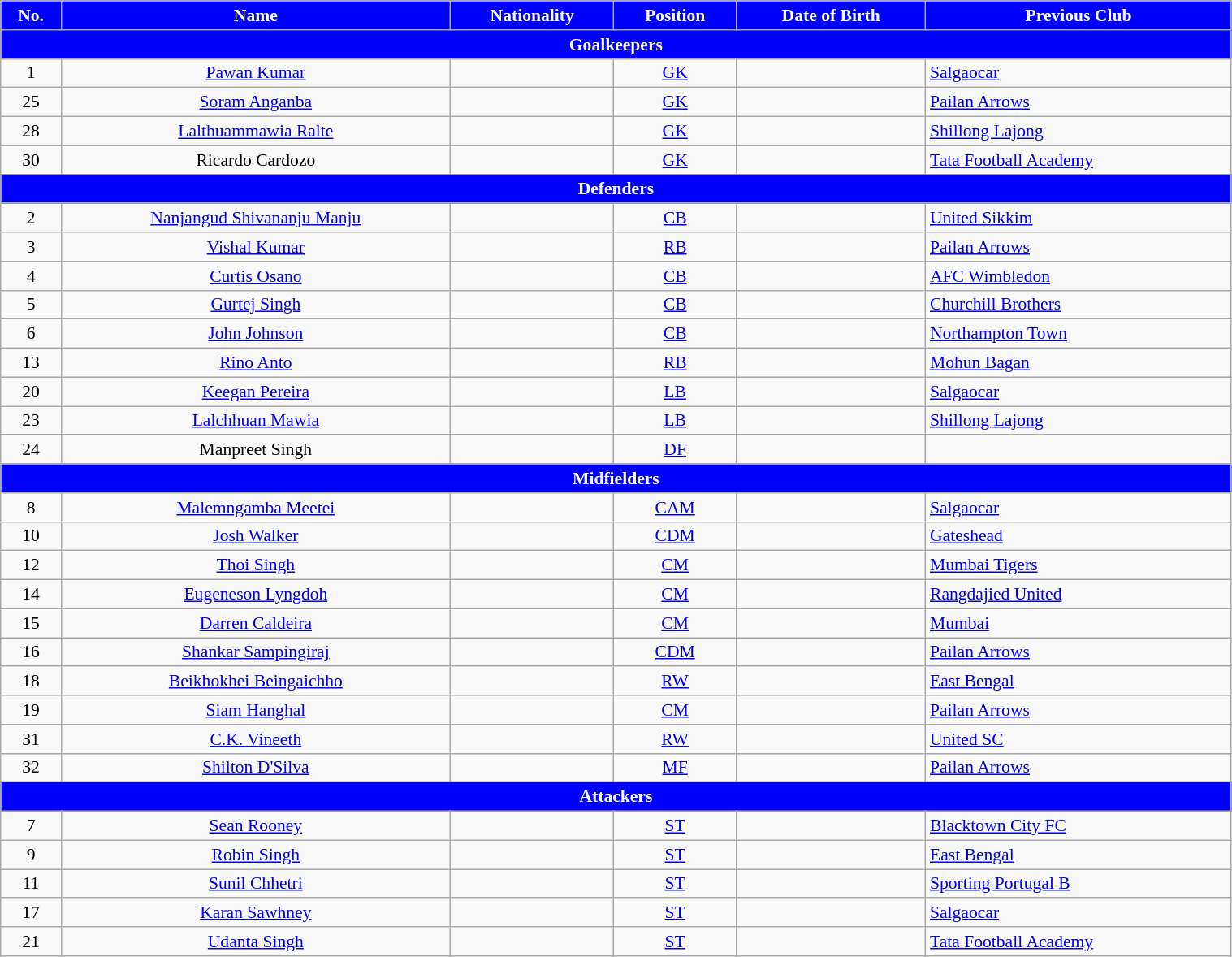<table class="wikitable"  style="text-align:center; font-size:90%; width:80%;">
<tr>
<th style="background:#00f; color:white; text-align:center;">No.</th>
<th style="background:#00f; color:white; text-align:center;">Name</th>
<th style="background:#00f; color:white; text-align:center;">Nationality</th>
<th style="background:#00f; color:white; text-align:center;">Position</th>
<th style="background:#00f; color:white; text-align:center;">Date of Birth</th>
<th style="background:#00f; color:white; text-align:center;">Previous Club</th>
</tr>
<tr>
<th colspan=8 style="background:blue; color:white; text-align:center;">Goalkeepers</th>
</tr>
<tr>
<td>1</td>
<td><a href='#'>Pawan Kumar</a></td>
<td></td>
<td><a href='#'>GK</a></td>
<td></td>
<td align=left> <a href='#'>Salgaocar</a></td>
</tr>
<tr>
<td>25</td>
<td><a href='#'>Soram Anganba</a></td>
<td></td>
<td><a href='#'>GK</a></td>
<td></td>
<td align=left> <a href='#'>Pailan Arrows</a></td>
</tr>
<tr>
<td>28</td>
<td><a href='#'>Lalthuammawia Ralte</a></td>
<td></td>
<td><a href='#'>GK</a></td>
<td></td>
<td align=left> <a href='#'>Shillong Lajong</a></td>
</tr>
<tr>
<td>30</td>
<td>Ricardo Cardozo</td>
<td></td>
<td><a href='#'>GK</a></td>
<td></td>
<td align=left> <a href='#'>Tata Football Academy</a></td>
</tr>
<tr>
<th colspan=8 style="background:blue; color:white; text-align:center;">Defenders</th>
</tr>
<tr>
<td>2</td>
<td><a href='#'>Nanjangud Shivananju Manju</a></td>
<td></td>
<td><a href='#'>CB</a></td>
<td></td>
<td align=left> <a href='#'>United Sikkim</a></td>
</tr>
<tr>
<td>3</td>
<td><a href='#'>Vishal Kumar</a></td>
<td></td>
<td><a href='#'>RB</a></td>
<td></td>
<td align=left> <a href='#'>Pailan Arrows</a></td>
</tr>
<tr>
<td>4</td>
<td><a href='#'>Curtis Osano</a></td>
<td></td>
<td><a href='#'>CB</a></td>
<td></td>
<td align=left> <a href='#'>AFC Wimbledon</a></td>
</tr>
<tr>
<td>5</td>
<td><a href='#'>Gurtej Singh</a></td>
<td></td>
<td><a href='#'>CB</a></td>
<td></td>
<td align=left> <a href='#'>Churchill Brothers</a></td>
</tr>
<tr>
<td>6</td>
<td><a href='#'>John Johnson</a></td>
<td></td>
<td><a href='#'>CB</a></td>
<td></td>
<td align=left> <a href='#'>Northampton Town</a></td>
</tr>
<tr>
<td>13</td>
<td><a href='#'>Rino Anto</a></td>
<td></td>
<td><a href='#'>RB</a></td>
<td></td>
<td align=left> <a href='#'>Mohun Bagan</a></td>
</tr>
<tr>
<td>20</td>
<td><a href='#'>Keegan Pereira</a></td>
<td></td>
<td><a href='#'>LB</a></td>
<td></td>
<td align=left> <a href='#'>Salgaocar</a></td>
</tr>
<tr>
<td>23</td>
<td><a href='#'>Lalchhuan Mawia</a></td>
<td></td>
<td><a href='#'>LB</a></td>
<td></td>
<td style="text-align:left;"> <a href='#'>Shillong Lajong</a></td>
</tr>
<tr>
<td>24</td>
<td>Manpreet Singh</td>
<td></td>
<td><a href='#'>DF</a></td>
<td></td>
<td align=left></td>
</tr>
<tr>
<th colspan=8 style="background:blue; color:white; text-align:center;">Midfielders</th>
</tr>
<tr>
<td>8</td>
<td><a href='#'>Malemngamba Meetei</a></td>
<td></td>
<td><a href='#'>CAM</a></td>
<td></td>
<td align=left> <a href='#'>Salgaocar</a></td>
</tr>
<tr>
<td>10</td>
<td><a href='#'>Josh Walker</a></td>
<td></td>
<td><a href='#'>CDM</a></td>
<td></td>
<td align=left> <a href='#'>Gateshead</a></td>
</tr>
<tr>
<td>12</td>
<td><a href='#'>Thoi Singh</a></td>
<td></td>
<td><a href='#'>CM</a></td>
<td></td>
<td align=left> <a href='#'>Mumbai Tigers</a></td>
</tr>
<tr>
<td>14</td>
<td><a href='#'>Eugeneson Lyngdoh</a></td>
<td></td>
<td><a href='#'>CM</a></td>
<td></td>
<td align=left> <a href='#'>Rangdajied United</a></td>
</tr>
<tr>
<td>15</td>
<td><a href='#'>Darren Caldeira</a></td>
<td></td>
<td><a href='#'>CM</a></td>
<td></td>
<td align=left> <a href='#'>Mumbai</a></td>
</tr>
<tr>
<td>16</td>
<td><a href='#'>Shankar Sampingiraj</a></td>
<td></td>
<td><a href='#'>CDM</a></td>
<td></td>
<td align=left> <a href='#'>Pailan Arrows</a></td>
</tr>
<tr>
<td>18</td>
<td><a href='#'>Beikhokhei Beingaichho</a></td>
<td></td>
<td><a href='#'>RW</a></td>
<td></td>
<td align=left> <a href='#'>East Bengal</a></td>
</tr>
<tr>
<td>19</td>
<td><a href='#'>Siam Hanghal</a></td>
<td></td>
<td><a href='#'>CM</a></td>
<td></td>
<td align=left> <a href='#'>Pailan Arrows</a></td>
</tr>
<tr>
<td>31</td>
<td><a href='#'>C.K. Vineeth</a></td>
<td></td>
<td><a href='#'>RW</a></td>
<td></td>
<td align=left> <a href='#'>United SC</a></td>
</tr>
<tr>
<td>32</td>
<td><a href='#'>Shilton D'Silva</a></td>
<td></td>
<td><a href='#'>MF</a></td>
<td></td>
<td align=left> <a href='#'>Pailan Arrows</a></td>
</tr>
<tr>
<th colspan=8 style="background:blue; color:white; text-align:center;">Attackers</th>
</tr>
<tr>
<td>7</td>
<td><a href='#'>Sean Rooney</a></td>
<td></td>
<td><a href='#'>ST</a></td>
<td></td>
<td align=left> <a href='#'>Blacktown City FC</a></td>
</tr>
<tr>
<td>9</td>
<td><a href='#'>Robin Singh</a></td>
<td></td>
<td><a href='#'>ST</a></td>
<td></td>
<td align=left> <a href='#'>East Bengal</a></td>
</tr>
<tr>
<td>11</td>
<td><a href='#'>Sunil Chhetri</a></td>
<td></td>
<td><a href='#'>ST</a></td>
<td></td>
<td align=left> <a href='#'>Sporting Portugal B</a></td>
</tr>
<tr>
<td>17</td>
<td><a href='#'>Karan Sawhney</a></td>
<td></td>
<td><a href='#'>ST</a></td>
<td></td>
<td align=left> <a href='#'>Salgaocar</a></td>
</tr>
<tr>
<td>21</td>
<td><a href='#'>Udanta Singh</a></td>
<td></td>
<td><a href='#'>ST</a></td>
<td></td>
<td align=left> <a href='#'>Tata Football Academy</a></td>
</tr>
</table>
